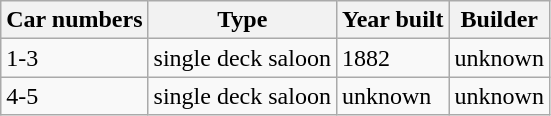<table class="wikitable">
<tr>
<th>Car numbers</th>
<th>Type</th>
<th>Year built</th>
<th>Builder</th>
</tr>
<tr>
<td>1-3</td>
<td>single deck saloon</td>
<td>1882</td>
<td>unknown</td>
</tr>
<tr>
<td>4-5</td>
<td>single deck saloon</td>
<td>unknown</td>
<td>unknown</td>
</tr>
</table>
